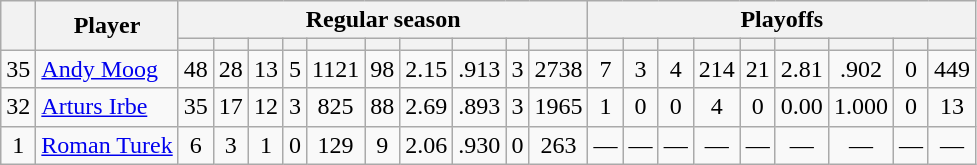<table class="wikitable plainrowheaders" style="text-align:center;">
<tr>
<th scope="col" rowspan="2"></th>
<th scope="col" rowspan="2">Player</th>
<th scope=colgroup colspan=10>Regular season</th>
<th scope=colgroup colspan=9>Playoffs</th>
</tr>
<tr>
<th scope="col"></th>
<th scope="col"></th>
<th scope="col"></th>
<th scope="col"></th>
<th scope="col"></th>
<th scope="col"></th>
<th scope="col"></th>
<th scope="col"></th>
<th scope="col"></th>
<th scope="col"></th>
<th scope="col"></th>
<th scope="col"></th>
<th scope="col"></th>
<th scope="col"></th>
<th scope="col"></th>
<th scope="col"></th>
<th scope="col"></th>
<th scope="col"></th>
<th scope="col"></th>
</tr>
<tr>
<td scope="row">35</td>
<td align="left"><a href='#'>Andy Moog</a></td>
<td>48</td>
<td>28</td>
<td>13</td>
<td>5</td>
<td>1121</td>
<td>98</td>
<td>2.15</td>
<td>.913</td>
<td>3</td>
<td>2738</td>
<td>7</td>
<td>3</td>
<td>4</td>
<td>214</td>
<td>21</td>
<td>2.81</td>
<td>.902</td>
<td>0</td>
<td>449</td>
</tr>
<tr>
<td scope="row">32</td>
<td align="left"><a href='#'>Arturs Irbe</a></td>
<td>35</td>
<td>17</td>
<td>12</td>
<td>3</td>
<td>825</td>
<td>88</td>
<td>2.69</td>
<td>.893</td>
<td>3</td>
<td>1965</td>
<td>1</td>
<td>0</td>
<td>0</td>
<td>4</td>
<td>0</td>
<td>0.00</td>
<td>1.000</td>
<td>0</td>
<td>13</td>
</tr>
<tr>
<td scope="row">1</td>
<td align="left"><a href='#'>Roman Turek</a></td>
<td>6</td>
<td>3</td>
<td>1</td>
<td>0</td>
<td>129</td>
<td>9</td>
<td>2.06</td>
<td>.930</td>
<td>0</td>
<td>263</td>
<td>—</td>
<td>—</td>
<td>—</td>
<td>—</td>
<td>—</td>
<td>—</td>
<td>—</td>
<td>—</td>
<td>—</td>
</tr>
</table>
